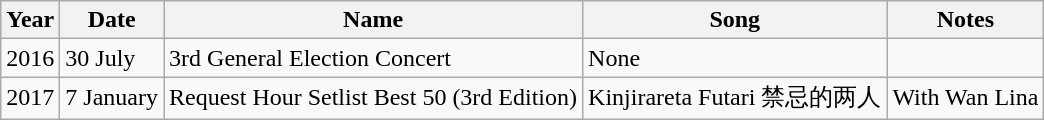<table class="wikitable">
<tr>
<th>Year</th>
<th>Date</th>
<th>Name</th>
<th>Song</th>
<th>Notes</th>
</tr>
<tr>
<td>2016</td>
<td>30 July</td>
<td>3rd General Election Concert</td>
<td>None</td>
<td></td>
</tr>
<tr>
<td>2017</td>
<td>7 January</td>
<td>Request Hour Setlist Best 50 (3rd Edition)</td>
<td>Kinjirareta Futari 禁忌的两人</td>
<td>With Wan Lina</td>
</tr>
</table>
